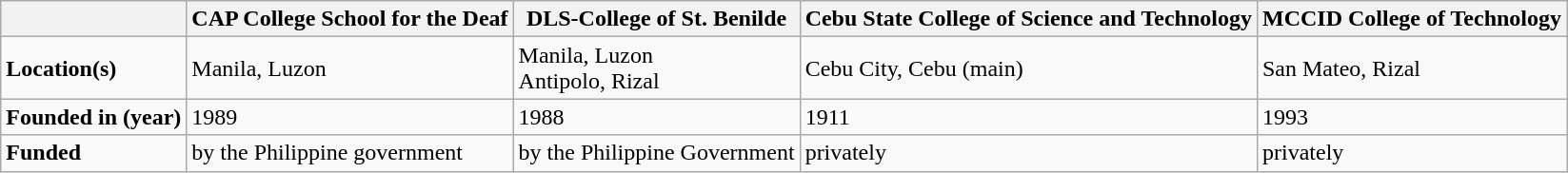<table class="wikitable">
<tr>
<th></th>
<th>CAP College School for the Deaf</th>
<th>DLS-College of St. Benilde</th>
<th>Cebu State College of Science and Technology</th>
<th>MCCID College of Technology</th>
</tr>
<tr>
<td><strong>Location(s)</strong></td>
<td>Manila, Luzon</td>
<td>Manila, Luzon<br>Antipolo, Rizal</td>
<td>Cebu City, Cebu (main)</td>
<td>San Mateo, Rizal</td>
</tr>
<tr>
<td><strong>Founded in (year)</strong></td>
<td>1989</td>
<td>1988</td>
<td>1911</td>
<td>1993</td>
</tr>
<tr>
<td><strong>Funded</strong></td>
<td>by the Philippine government</td>
<td>by the Philippine Government</td>
<td>privately</td>
<td>privately</td>
</tr>
</table>
